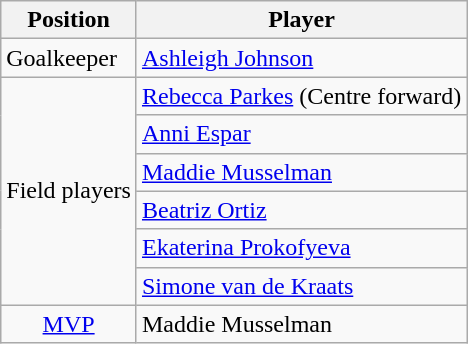<table class="wikitable">
<tr>
<th>Position</th>
<th>Player</th>
</tr>
<tr>
<td>Goalkeeper</td>
<td> <a href='#'>Ashleigh Johnson</a></td>
</tr>
<tr>
<td rowspan=6>Field players</td>
<td> <a href='#'>Rebecca Parkes</a> (Centre forward)</td>
</tr>
<tr>
<td> <a href='#'>Anni Espar</a></td>
</tr>
<tr>
<td> <a href='#'>Maddie Musselman</a></td>
</tr>
<tr>
<td> <a href='#'>Beatriz Ortiz</a></td>
</tr>
<tr>
<td> <a href='#'>Ekaterina Prokofyeva</a></td>
</tr>
<tr>
<td> <a href='#'>Simone van de Kraats</a></td>
</tr>
<tr>
<td align=center><a href='#'>MVP</a></td>
<td> Maddie Musselman</td>
</tr>
</table>
